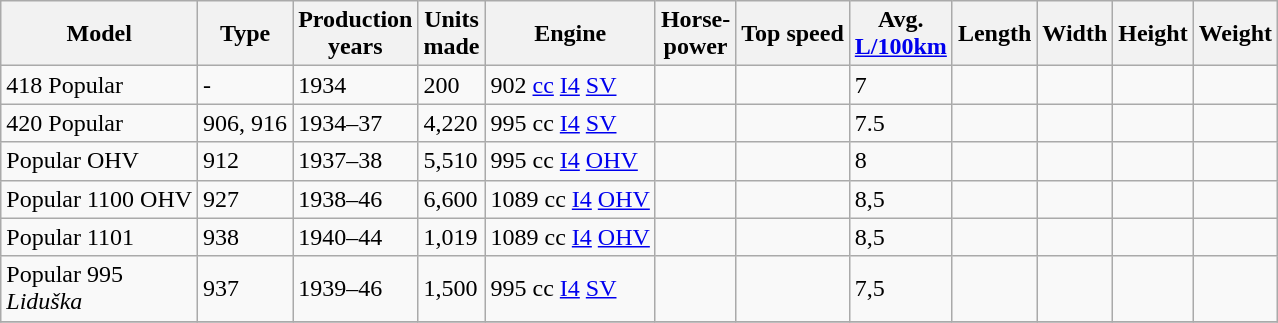<table class="wikitable sortable">
<tr>
<th>Model</th>
<th>Type</th>
<th>Production<br> years</th>
<th>Units<br> made</th>
<th>Engine</th>
<th>Horse-<br>power</th>
<th>Top speed</th>
<th>Avg.<br> <a href='#'>L/100km</a></th>
<th>Length</th>
<th>Width</th>
<th>Height</th>
<th>Weight</th>
</tr>
<tr>
<td>418 Popular</td>
<td>-</td>
<td>1934</td>
<td>200</td>
<td>902 <a href='#'>cc</a> <a href='#'>I4</a> <a href='#'>SV</a></td>
<td></td>
<td></td>
<td>7</td>
<td></td>
<td></td>
<td></td>
<td></td>
</tr>
<tr>
<td>420 Popular</td>
<td>906, 916</td>
<td>1934–37</td>
<td>4,220</td>
<td>995 cc <a href='#'>I4</a> <a href='#'>SV</a></td>
<td></td>
<td></td>
<td>7.5</td>
<td></td>
<td></td>
<td></td>
<td></td>
</tr>
<tr>
<td>Popular OHV</td>
<td>912</td>
<td>1937–38</td>
<td>5,510</td>
<td>995 cc <a href='#'>I4</a> <a href='#'>OHV</a></td>
<td></td>
<td></td>
<td>8</td>
<td></td>
<td></td>
<td></td>
<td></td>
</tr>
<tr>
<td>Popular 1100 OHV</td>
<td>927</td>
<td>1938–46</td>
<td>6,600</td>
<td>1089 cc <a href='#'>I4</a> <a href='#'>OHV</a></td>
<td></td>
<td></td>
<td>8,5</td>
<td></td>
<td></td>
<td></td>
<td></td>
</tr>
<tr>
<td>Popular 1101</td>
<td>938</td>
<td>1940–44</td>
<td>1,019</td>
<td>1089 cc <a href='#'>I4</a> <a href='#'>OHV</a></td>
<td></td>
<td></td>
<td>8,5</td>
<td></td>
<td></td>
<td></td>
<td></td>
</tr>
<tr>
<td>Popular 995 <br><em>Liduška</em></td>
<td>937</td>
<td>1939–46<br></td>
<td>1,500</td>
<td>995 cc <a href='#'>I4</a> <a href='#'>SV</a></td>
<td></td>
<td></td>
<td>7,5</td>
<td></td>
<td></td>
<td></td>
<td></td>
</tr>
<tr>
</tr>
</table>
